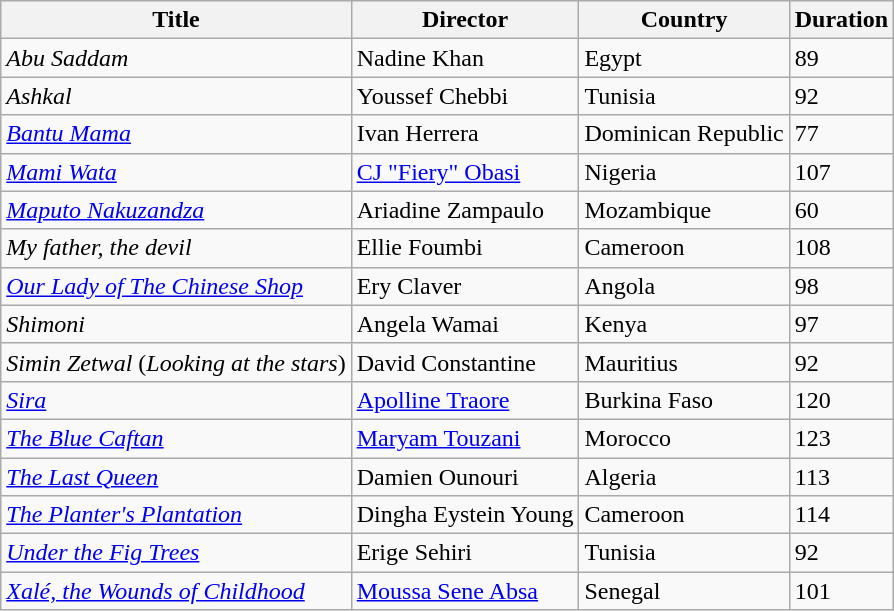<table class="wikitable">
<tr>
<th>Title</th>
<th>Director</th>
<th>Country</th>
<th>Duration</th>
</tr>
<tr>
<td><em>Abu Saddam</em></td>
<td>Nadine Khan</td>
<td>Egypt</td>
<td>89</td>
</tr>
<tr>
<td><em>Ashkal</em></td>
<td>Youssef Chebbi</td>
<td> Tunisia</td>
<td>92</td>
</tr>
<tr>
<td><em><a href='#'>Bantu Mama</a></em></td>
<td>Ivan Herrera</td>
<td>Dominican Republic</td>
<td>77</td>
</tr>
<tr>
<td><em><a href='#'>Mami Wata</a></em></td>
<td><a href='#'>CJ "Fiery" Obasi</a></td>
<td>Nigeria</td>
<td>107</td>
</tr>
<tr>
<td><em><a href='#'>Maputo Nakuzandza</a></em></td>
<td>Ariadine Zampaulo</td>
<td>Mozambique</td>
<td>60</td>
</tr>
<tr>
<td><em>My father, the devil</em></td>
<td>Ellie Foumbi</td>
<td>Cameroon</td>
<td>108</td>
</tr>
<tr>
<td><em><a href='#'>Our Lady of The Chinese Shop</a></em></td>
<td>Ery Claver</td>
<td>Angola</td>
<td>98</td>
</tr>
<tr>
<td><em>Shimoni</em></td>
<td>Angela Wamai</td>
<td>Kenya</td>
<td>97</td>
</tr>
<tr>
<td><em>Simin Zetwal</em> (<em>Looking at the stars</em>)</td>
<td>David Constantine</td>
<td>Mauritius</td>
<td>92</td>
</tr>
<tr>
<td><em><a href='#'>Sira</a></em></td>
<td><a href='#'>Apolline Traore</a></td>
<td>Burkina Faso</td>
<td>120</td>
</tr>
<tr>
<td><em><a href='#'>The Blue Caftan</a></em></td>
<td><a href='#'>Maryam Touzani</a></td>
<td>Morocco</td>
<td>123</td>
</tr>
<tr>
<td><em><a href='#'>The Last Queen</a></em></td>
<td>Damien Ounouri</td>
<td>Algeria</td>
<td>113</td>
</tr>
<tr>
<td><em><a href='#'>The Planter's Plantation</a></em></td>
<td>Dingha Eystein Young</td>
<td>Cameroon</td>
<td>114</td>
</tr>
<tr>
<td><em><a href='#'>Under the Fig Trees</a></em></td>
<td>Erige Sehiri</td>
<td>Tunisia</td>
<td>92</td>
</tr>
<tr>
<td><em><a href='#'>Xalé, the Wounds of Childhood</a></em></td>
<td><a href='#'>Moussa Sene Absa</a></td>
<td>Senegal</td>
<td>101</td>
</tr>
</table>
